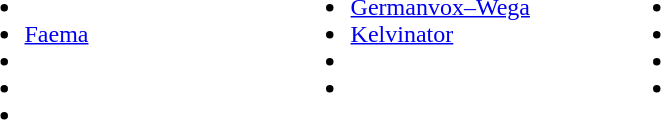<table>
<tr>
<td style="vertical-align:top; width:25%;"><br><ul><li></li><li><a href='#'>Faema</a></li><li></li><li></li><li></li></ul></td>
<td style="vertical-align:top; width:25%;"><br><ul><li><a href='#'>Germanvox–Wega</a></li><li><a href='#'>Kelvinator</a></li><li></li><li></li></ul></td>
<td style="vertical-align:top; width:25%;"><br><ul><li></li><li></li><li></li><li></li></ul></td>
</tr>
</table>
